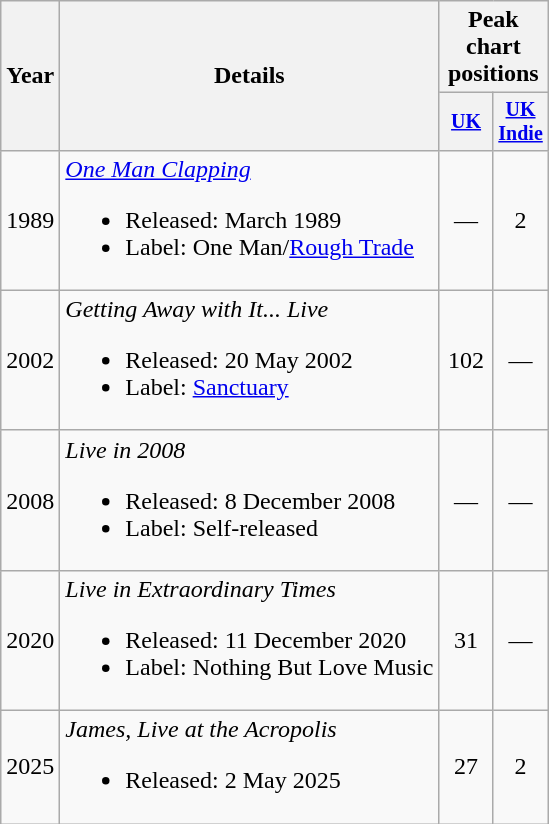<table class="wikitable">
<tr>
<th rowspan="2">Year</th>
<th rowspan="2">Details</th>
<th colspan="2">Peak chart positions</th>
</tr>
<tr style="font-size:smaller; line-height:1.2">
<th width="30"><a href='#'>UK</a><br></th>
<th width="30"><a href='#'>UK Indie</a><br></th>
</tr>
<tr>
<td>1989</td>
<td><em><a href='#'>One Man Clapping</a></em><br><ul><li>Released: March 1989</li><li>Label: One Man/<a href='#'>Rough Trade</a></li></ul></td>
<td align="center">—</td>
<td align="center">2</td>
</tr>
<tr>
<td>2002</td>
<td><em>Getting Away with It... Live</em><br><ul><li>Released: 20 May 2002</li><li>Label: <a href='#'>Sanctuary</a></li></ul></td>
<td align="center">102</td>
<td align="center">—</td>
</tr>
<tr>
<td>2008</td>
<td><em>Live in 2008</em><br><ul><li>Released: 8 December 2008</li><li>Label: Self-released</li></ul></td>
<td align="center">—</td>
<td align="center">—</td>
</tr>
<tr>
<td>2020</td>
<td><em>Live in Extraordinary Times</em><br><ul><li>Released: 11 December 2020</li><li>Label: Nothing But Love Music</li></ul></td>
<td align="center">31</td>
<td align="center">—</td>
</tr>
<tr>
<td>2025</td>
<td><em>James, Live at the Acropolis</em><br><ul><li>Released: 2 May 2025</li></ul></td>
<td align="center">27</td>
<td align="center">2</td>
</tr>
</table>
